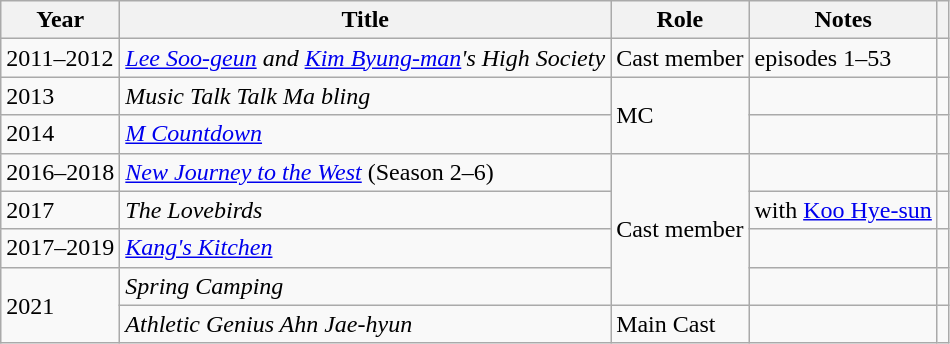<table class="wikitable sortable">
<tr>
<th>Year</th>
<th>Title</th>
<th>Role</th>
<th>Notes</th>
<th></th>
</tr>
<tr>
<td>2011–2012</td>
<td><em><a href='#'>Lee Soo-geun</a> and <a href='#'>Kim Byung-man</a>'s High Society</em></td>
<td>Cast member</td>
<td>episodes 1–53</td>
<td></td>
</tr>
<tr>
<td rowspan=1>2013</td>
<td><em>Music Talk Talk Ma bling</em></td>
<td rowspan="2">MC</td>
<td></td>
<td></td>
</tr>
<tr>
<td rowspan=1>2014</td>
<td><em><a href='#'>M Countdown</a></em></td>
<td></td>
<td></td>
</tr>
<tr>
<td>2016–2018</td>
<td><em><a href='#'>New Journey to the West</a></em> (Season 2–6)</td>
<td rowspan="4">Cast member</td>
<td></td>
<td></td>
</tr>
<tr>
<td>2017</td>
<td><em>The Lovebirds</em></td>
<td>with <a href='#'>Koo Hye-sun</a></td>
<td></td>
</tr>
<tr>
<td>2017–2019</td>
<td><em><a href='#'>Kang's Kitchen</a></em></td>
<td></td>
<td></td>
</tr>
<tr>
<td rowspan="2">2021</td>
<td><em>Spring Camping</em></td>
<td></td>
<td></td>
</tr>
<tr>
<td><em>Athletic Genius Ahn Jae-hyun</em></td>
<td>Main Cast</td>
<td></td>
<td></td>
</tr>
</table>
